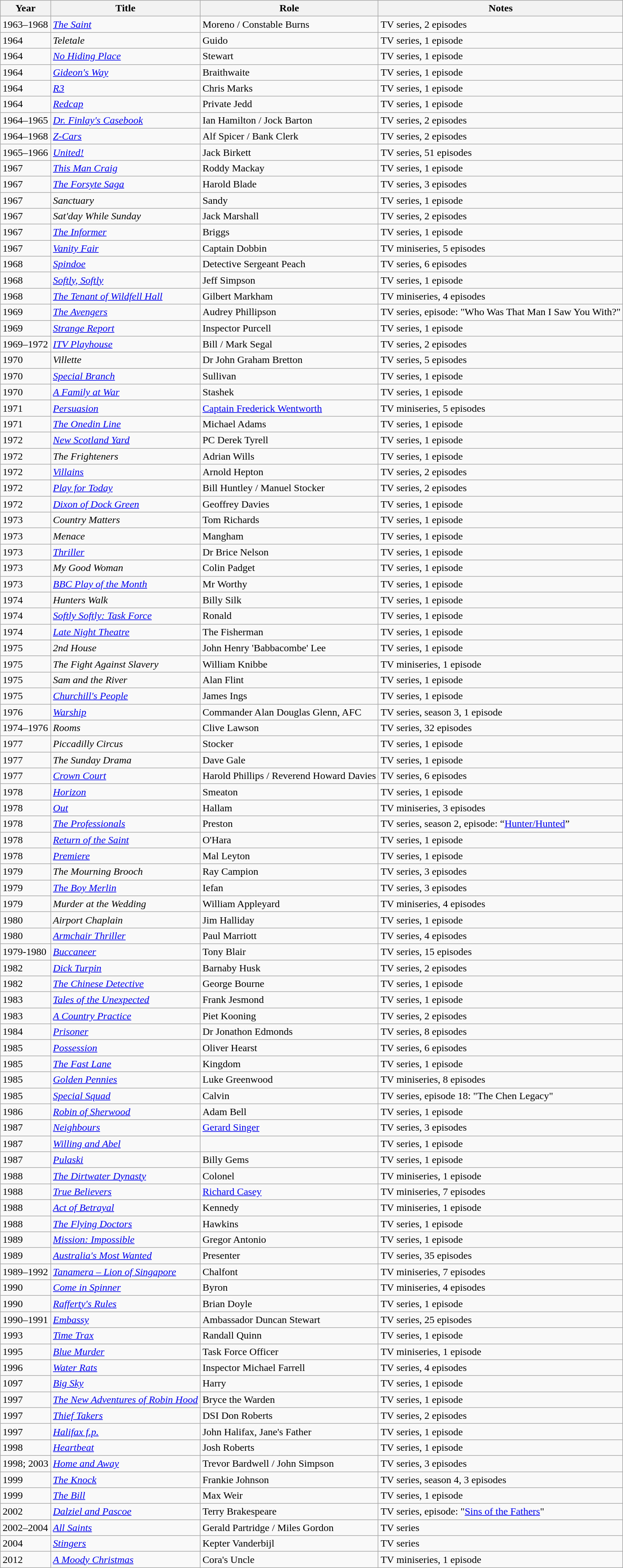<table class="wikitable sortable">
<tr>
<th>Year</th>
<th>Title</th>
<th>Role</th>
<th>Notes</th>
</tr>
<tr>
<td>1963–1968</td>
<td><em><a href='#'>The Saint</a></em></td>
<td>Moreno / Constable Burns</td>
<td>TV series, 2 episodes</td>
</tr>
<tr>
<td>1964</td>
<td><em>Teletale</em></td>
<td>Guido</td>
<td>TV series, 1 episode</td>
</tr>
<tr>
<td>1964</td>
<td><em><a href='#'>No Hiding Place</a></em></td>
<td>Stewart</td>
<td>TV series, 1 episode</td>
</tr>
<tr>
<td>1964</td>
<td><em><a href='#'>Gideon's Way</a></em></td>
<td>Braithwaite</td>
<td>TV series, 1 episode</td>
</tr>
<tr>
<td>1964</td>
<td><em><a href='#'>R3</a></em></td>
<td>Chris Marks</td>
<td>TV series, 1 episode</td>
</tr>
<tr>
<td>1964</td>
<td><em><a href='#'>Redcap</a></em></td>
<td>Private Jedd</td>
<td>TV series, 1 episode</td>
</tr>
<tr>
<td>1964–1965</td>
<td><em><a href='#'>Dr. Finlay's Casebook</a></em></td>
<td>Ian Hamilton / Jock Barton</td>
<td>TV series, 2 episodes</td>
</tr>
<tr>
<td>1964–1968</td>
<td><em><a href='#'>Z-Cars</a></em></td>
<td>Alf Spicer / Bank Clerk</td>
<td>TV series, 2 episodes</td>
</tr>
<tr>
<td>1965–1966</td>
<td><em><a href='#'>United!</a></em></td>
<td>Jack Birkett</td>
<td>TV series, 51 episodes</td>
</tr>
<tr>
<td>1967</td>
<td><em><a href='#'>This Man Craig</a></em></td>
<td>Roddy Mackay</td>
<td>TV series, 1 episode</td>
</tr>
<tr>
<td>1967</td>
<td><em><a href='#'>The Forsyte Saga</a></em></td>
<td>Harold Blade</td>
<td>TV series, 3 episodes</td>
</tr>
<tr>
<td>1967</td>
<td><em>Sanctuary</em></td>
<td>Sandy</td>
<td>TV series, 1 episode</td>
</tr>
<tr>
<td>1967</td>
<td><em>Sat'day While Sunday</em></td>
<td>Jack Marshall</td>
<td>TV series, 2 episodes</td>
</tr>
<tr>
<td>1967</td>
<td><em><a href='#'>The Informer</a></em></td>
<td>Briggs</td>
<td>TV series, 1 episode</td>
</tr>
<tr>
<td>1967</td>
<td><em><a href='#'>Vanity Fair</a></em></td>
<td>Captain Dobbin</td>
<td>TV miniseries, 5 episodes</td>
</tr>
<tr>
<td>1968</td>
<td><em><a href='#'>Spindoe</a></em></td>
<td>Detective Sergeant Peach</td>
<td>TV series, 6 episodes</td>
</tr>
<tr>
<td>1968</td>
<td><em><a href='#'>Softly, Softly</a></em></td>
<td>Jeff Simpson</td>
<td>TV series, 1 episode</td>
</tr>
<tr>
<td>1968</td>
<td><em><a href='#'>The Tenant of Wildfell Hall</a></em></td>
<td>Gilbert Markham</td>
<td>TV miniseries, 4 episodes</td>
</tr>
<tr>
<td>1969</td>
<td><em><a href='#'>The Avengers</a></em></td>
<td>Audrey Phillipson</td>
<td>TV series, episode: "Who Was That Man I Saw You With?"</td>
</tr>
<tr>
<td>1969</td>
<td><em><a href='#'>Strange Report</a></em></td>
<td>Inspector Purcell</td>
<td>TV series, 1 episode</td>
</tr>
<tr>
<td>1969–1972</td>
<td><em><a href='#'>ITV Playhouse</a></em></td>
<td>Bill / Mark Segal</td>
<td>TV series, 2 episodes</td>
</tr>
<tr>
<td>1970</td>
<td><em>Villette</em></td>
<td>Dr John Graham Bretton</td>
<td>TV series, 5 episodes</td>
</tr>
<tr>
<td>1970</td>
<td><em><a href='#'>Special Branch</a></em></td>
<td>Sullivan</td>
<td>TV series, 1 episode</td>
</tr>
<tr>
<td>1970</td>
<td><em><a href='#'>A Family at War</a></em></td>
<td>Stashek</td>
<td>TV series, 1 episode</td>
</tr>
<tr>
<td>1971</td>
<td><em><a href='#'>Persuasion</a></em></td>
<td><a href='#'>Captain Frederick Wentworth</a></td>
<td>TV miniseries, 5 episodes</td>
</tr>
<tr>
<td>1971</td>
<td><em><a href='#'>The Onedin Line</a></em></td>
<td>Michael Adams</td>
<td>TV series, 1 episode</td>
</tr>
<tr>
<td>1972</td>
<td><em><a href='#'>New Scotland Yard</a></em></td>
<td>PC Derek Tyrell</td>
<td>TV series, 1 episode</td>
</tr>
<tr>
<td>1972</td>
<td><em>The Frighteners</em></td>
<td>Adrian Wills</td>
<td>TV series, 1 episode</td>
</tr>
<tr>
<td>1972</td>
<td><em><a href='#'>Villains</a></em></td>
<td>Arnold Hepton</td>
<td>TV series, 2 episodes</td>
</tr>
<tr>
<td>1972</td>
<td><em><a href='#'>Play for Today</a></em></td>
<td>Bill Huntley / Manuel Stocker</td>
<td>TV series, 2 episodes</td>
</tr>
<tr>
<td>1972</td>
<td><em><a href='#'>Dixon of Dock Green</a></em></td>
<td>Geoffrey Davies</td>
<td>TV series, 1 episode</td>
</tr>
<tr>
<td>1973</td>
<td><em>Country Matters</em></td>
<td>Tom Richards</td>
<td>TV series, 1 episode</td>
</tr>
<tr>
<td>1973</td>
<td><em>Menace</em></td>
<td>Mangham</td>
<td>TV series, 1 episode</td>
</tr>
<tr>
<td>1973</td>
<td><em><a href='#'>Thriller</a></em></td>
<td>Dr Brice Nelson</td>
<td>TV series, 1 episode</td>
</tr>
<tr>
<td>1973</td>
<td><em>My Good Woman</em></td>
<td>Colin Padget</td>
<td>TV series, 1 episode</td>
</tr>
<tr>
<td>1973</td>
<td><em><a href='#'>BBC Play of the Month</a></em></td>
<td>Mr Worthy</td>
<td>TV series, 1 episode</td>
</tr>
<tr>
<td>1974</td>
<td><em>Hunters Walk</em></td>
<td>Billy Silk</td>
<td>TV series, 1 episode</td>
</tr>
<tr>
<td>1974</td>
<td><em><a href='#'>Softly Softly: Task Force</a></em></td>
<td>Ronald</td>
<td>TV series, 1 episode</td>
</tr>
<tr>
<td>1974</td>
<td><em><a href='#'>Late Night Theatre</a></em></td>
<td>The Fisherman</td>
<td>TV series, 1 episode</td>
</tr>
<tr>
<td>1975</td>
<td><em>2nd House</em></td>
<td>John Henry 'Babbacombe' Lee</td>
<td>TV series, 1 episode</td>
</tr>
<tr>
<td>1975</td>
<td><em>The Fight Against Slavery</em></td>
<td>William Knibbe</td>
<td>TV miniseries, 1 episode</td>
</tr>
<tr>
<td>1975</td>
<td><em>Sam and the River</em></td>
<td>Alan Flint</td>
<td>TV series, 1 episode</td>
</tr>
<tr>
<td>1975</td>
<td><em><a href='#'>Churchill's People</a></em></td>
<td>James Ings</td>
<td>TV series, 1 episode</td>
</tr>
<tr>
<td>1976</td>
<td><em><a href='#'>Warship</a></em></td>
<td>Commander Alan Douglas Glenn, AFC</td>
<td>TV series, season 3, 1 episode</td>
</tr>
<tr>
<td>1974–1976</td>
<td><em>Rooms</em></td>
<td>Clive Lawson</td>
<td>TV series, 32 episodes</td>
</tr>
<tr>
<td>1977</td>
<td><em>Piccadilly Circus</em></td>
<td>Stocker</td>
<td>TV series, 1 episode</td>
</tr>
<tr>
<td>1977</td>
<td><em>The Sunday Drama</em></td>
<td>Dave Gale</td>
<td>TV series, 1 episode</td>
</tr>
<tr>
<td>1977</td>
<td><em><a href='#'>Crown Court</a></em></td>
<td>Harold Phillips / Reverend Howard Davies</td>
<td>TV series, 6 episodes</td>
</tr>
<tr>
<td>1978</td>
<td><em><a href='#'>Horizon</a></em></td>
<td>Smeaton</td>
<td>TV series, 1 episode</td>
</tr>
<tr>
<td>1978</td>
<td><em><a href='#'>Out</a></em></td>
<td>Hallam</td>
<td>TV miniseries, 3 episodes</td>
</tr>
<tr>
<td>1978</td>
<td><em><a href='#'>The Professionals</a></em></td>
<td>Preston</td>
<td>TV series, season 2, episode: “<a href='#'>Hunter/Hunted</a>”</td>
</tr>
<tr>
<td>1978</td>
<td><em><a href='#'>Return of the Saint</a></em></td>
<td>O'Hara</td>
<td>TV series, 1 episode</td>
</tr>
<tr>
<td>1978</td>
<td><em><a href='#'>Premiere</a></em></td>
<td>Mal Leyton</td>
<td>TV series, 1 episode</td>
</tr>
<tr>
<td>1979</td>
<td><em>The Mourning Brooch</em></td>
<td>Ray Campion</td>
<td>TV series, 3 episodes</td>
</tr>
<tr>
<td>1979</td>
<td><em><a href='#'>The Boy Merlin</a></em></td>
<td>Iefan</td>
<td>TV series, 3 episodes</td>
</tr>
<tr>
<td>1979</td>
<td><em>Murder at the Wedding</em></td>
<td>William Appleyard</td>
<td>TV miniseries, 4 episodes</td>
</tr>
<tr>
<td>1980</td>
<td><em>Airport Chaplain</em></td>
<td>Jim Halliday</td>
<td>TV series, 1 episode</td>
</tr>
<tr>
<td>1980</td>
<td><em><a href='#'>Armchair Thriller</a></em></td>
<td>Paul Marriott</td>
<td>TV series, 4 episodes</td>
</tr>
<tr>
<td>1979-1980</td>
<td><em><a href='#'>Buccaneer</a></em></td>
<td>Tony Blair</td>
<td>TV series, 15 episodes</td>
</tr>
<tr>
<td>1982</td>
<td><em><a href='#'>Dick Turpin</a></em></td>
<td>Barnaby Husk</td>
<td>TV series, 2 episodes</td>
</tr>
<tr>
<td>1982</td>
<td><em><a href='#'>The Chinese Detective</a></em></td>
<td>George Bourne</td>
<td>TV series, 1 episode</td>
</tr>
<tr>
<td>1983</td>
<td><em><a href='#'>Tales of the Unexpected</a></em></td>
<td>Frank Jesmond</td>
<td>TV series, 1 episode</td>
</tr>
<tr>
<td>1983</td>
<td><em><a href='#'>A Country Practice</a></em></td>
<td>Piet Kooning</td>
<td>TV series, 2 episodes</td>
</tr>
<tr>
<td>1984</td>
<td><em><a href='#'>Prisoner</a></em></td>
<td>Dr Jonathon Edmonds</td>
<td>TV series, 8 episodes</td>
</tr>
<tr>
<td>1985</td>
<td><em><a href='#'>Possession</a></em></td>
<td>Oliver Hearst</td>
<td>TV series, 6 episodes</td>
</tr>
<tr>
<td>1985</td>
<td><em><a href='#'>The Fast Lane</a></em></td>
<td>Kingdom</td>
<td>TV series, 1 episode</td>
</tr>
<tr>
<td>1985</td>
<td><em><a href='#'>Golden Pennies</a></em></td>
<td>Luke Greenwood</td>
<td>TV miniseries, 8 episodes</td>
</tr>
<tr>
<td>1985</td>
<td><em><a href='#'>Special Squad</a></em></td>
<td>Calvin</td>
<td>TV series, episode 18: "The Chen Legacy"</td>
</tr>
<tr>
<td>1986</td>
<td><em><a href='#'>Robin of Sherwood</a></em></td>
<td>Adam Bell</td>
<td>TV series, 1 episode</td>
</tr>
<tr>
<td>1987</td>
<td><em><a href='#'>Neighbours</a></em></td>
<td><a href='#'>Gerard Singer</a></td>
<td>TV series, 3 episodes</td>
</tr>
<tr>
<td>1987</td>
<td><em><a href='#'>Willing and Abel</a></em></td>
<td></td>
<td>TV series, 1 episode</td>
</tr>
<tr>
<td>1987</td>
<td><em><a href='#'>Pulaski</a></em></td>
<td>Billy Gems</td>
<td>TV series, 1 episode</td>
</tr>
<tr>
<td>1988</td>
<td><em><a href='#'>The Dirtwater Dynasty</a></em></td>
<td>Colonel</td>
<td>TV miniseries, 1 episode</td>
</tr>
<tr>
<td>1988</td>
<td><em><a href='#'>True Believers</a></em></td>
<td><a href='#'>Richard Casey</a></td>
<td>TV miniseries, 7 episodes</td>
</tr>
<tr>
<td>1988</td>
<td><em><a href='#'>Act of Betrayal</a></em></td>
<td>Kennedy</td>
<td>TV miniseries, 1 episode</td>
</tr>
<tr>
<td>1988</td>
<td><em><a href='#'>The Flying Doctors</a></em></td>
<td>Hawkins</td>
<td>TV series, 1 episode</td>
</tr>
<tr>
<td>1989</td>
<td><em><a href='#'>Mission: Impossible</a></em></td>
<td>Gregor Antonio</td>
<td>TV series, 1 episode</td>
</tr>
<tr>
<td>1989</td>
<td><em><a href='#'>Australia's Most Wanted</a></em></td>
<td>Presenter</td>
<td>TV series, 35 episodes</td>
</tr>
<tr>
<td>1989–1992</td>
<td><em><a href='#'>Tanamera – Lion of Singapore</a></em></td>
<td>Chalfont</td>
<td>TV miniseries, 7 episodes</td>
</tr>
<tr>
<td>1990</td>
<td><em><a href='#'>Come in Spinner</a></em></td>
<td>Byron</td>
<td>TV miniseries, 4 episodes</td>
</tr>
<tr>
<td>1990</td>
<td><em><a href='#'>Rafferty's Rules</a></em></td>
<td>Brian Doyle</td>
<td>TV series, 1 episode</td>
</tr>
<tr>
<td>1990–1991</td>
<td><em><a href='#'>Embassy</a></em></td>
<td>Ambassador Duncan Stewart</td>
<td>TV series, 25 episodes</td>
</tr>
<tr>
<td>1993</td>
<td><em><a href='#'>Time Trax</a></em></td>
<td>Randall Quinn</td>
<td>TV series, 1 episode</td>
</tr>
<tr>
<td>1995</td>
<td><em><a href='#'>Blue Murder</a></em></td>
<td>Task Force Officer</td>
<td>TV miniseries, 1 episode</td>
</tr>
<tr>
<td>1996</td>
<td><em><a href='#'>Water Rats</a></em></td>
<td>Inspector Michael Farrell</td>
<td>TV series, 4 episodes</td>
</tr>
<tr>
<td>1097</td>
<td><em><a href='#'>Big Sky</a></em></td>
<td>Harry</td>
<td>TV series, 1 episode</td>
</tr>
<tr>
<td>1997</td>
<td><em><a href='#'>The New Adventures of Robin Hood</a></em></td>
<td>Bryce the Warden</td>
<td>TV series, 1 episode</td>
</tr>
<tr>
<td>1997</td>
<td><em><a href='#'>Thief Takers</a></em></td>
<td>DSI Don Roberts</td>
<td>TV series, 2 episodes</td>
</tr>
<tr>
<td>1997</td>
<td><em><a href='#'>Halifax f.p.</a></em></td>
<td>John Halifax, Jane's Father</td>
<td>TV series, 1 episode</td>
</tr>
<tr>
<td>1998</td>
<td><em><a href='#'>Heartbeat</a></em></td>
<td>Josh Roberts</td>
<td>TV series, 1 episode</td>
</tr>
<tr>
<td>1998; 2003</td>
<td><em><a href='#'>Home and Away</a></em></td>
<td>Trevor Bardwell / John Simpson</td>
<td>TV series, 3 episodes</td>
</tr>
<tr>
<td>1999</td>
<td><em><a href='#'>The Knock</a></em></td>
<td>Frankie Johnson</td>
<td>TV series, season 4, 3 episodes</td>
</tr>
<tr>
<td>1999</td>
<td><em><a href='#'>The Bill</a></em></td>
<td>Max Weir</td>
<td>TV series, 1 episode</td>
</tr>
<tr>
<td>2002</td>
<td><em><a href='#'>Dalziel and Pascoe</a></em></td>
<td>Terry Brakespeare</td>
<td>TV series, episode: "<a href='#'>Sins of the Fathers</a>"</td>
</tr>
<tr>
<td>2002–2004</td>
<td><em><a href='#'>All Saints</a></em></td>
<td>Gerald Partridge / Miles Gordon</td>
<td>TV series</td>
</tr>
<tr>
<td>2004</td>
<td><em><a href='#'>Stingers</a></em></td>
<td>Kepter Vanderbijl</td>
<td>TV series</td>
</tr>
<tr>
<td>2012</td>
<td><em><a href='#'>A Moody Christmas</a></em></td>
<td>Cora's Uncle</td>
<td>TV miniseries, 1 episode</td>
</tr>
</table>
